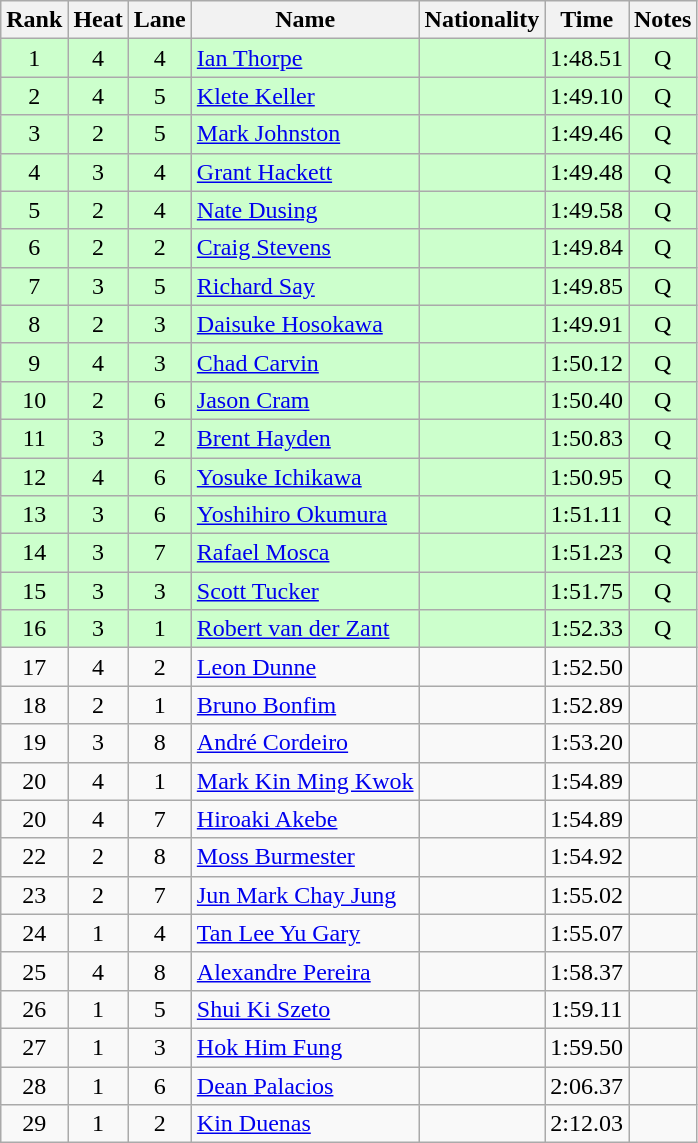<table class="wikitable sortable" style="text-align:center">
<tr>
<th>Rank</th>
<th>Heat</th>
<th>Lane</th>
<th>Name</th>
<th>Nationality</th>
<th>Time</th>
<th>Notes</th>
</tr>
<tr bgcolor=ccffcc>
<td>1</td>
<td>4</td>
<td>4</td>
<td align=left><a href='#'>Ian Thorpe</a></td>
<td align=left></td>
<td>1:48.51</td>
<td>Q</td>
</tr>
<tr bgcolor=ccffcc>
<td>2</td>
<td>4</td>
<td>5</td>
<td align=left><a href='#'>Klete Keller</a></td>
<td align=left></td>
<td>1:49.10</td>
<td>Q</td>
</tr>
<tr bgcolor=ccffcc>
<td>3</td>
<td>2</td>
<td>5</td>
<td align=left><a href='#'>Mark Johnston</a></td>
<td align=left></td>
<td>1:49.46</td>
<td>Q</td>
</tr>
<tr bgcolor=ccffcc>
<td>4</td>
<td>3</td>
<td>4</td>
<td align=left><a href='#'>Grant Hackett</a></td>
<td align=left></td>
<td>1:49.48</td>
<td>Q</td>
</tr>
<tr bgcolor=ccffcc>
<td>5</td>
<td>2</td>
<td>4</td>
<td align=left><a href='#'>Nate Dusing</a></td>
<td align=left></td>
<td>1:49.58</td>
<td>Q</td>
</tr>
<tr bgcolor=ccffcc>
<td>6</td>
<td>2</td>
<td>2</td>
<td align=left><a href='#'>Craig Stevens</a></td>
<td align=left></td>
<td>1:49.84</td>
<td>Q</td>
</tr>
<tr bgcolor=ccffcc>
<td>7</td>
<td>3</td>
<td>5</td>
<td align=left><a href='#'>Richard Say</a></td>
<td align=left></td>
<td>1:49.85</td>
<td>Q</td>
</tr>
<tr bgcolor=ccffcc>
<td>8</td>
<td>2</td>
<td>3</td>
<td align=left><a href='#'>Daisuke Hosokawa</a></td>
<td align=left></td>
<td>1:49.91</td>
<td>Q</td>
</tr>
<tr bgcolor=ccffcc>
<td>9</td>
<td>4</td>
<td>3</td>
<td align=left><a href='#'>Chad Carvin</a></td>
<td align=left></td>
<td>1:50.12</td>
<td>Q</td>
</tr>
<tr bgcolor=ccffcc>
<td>10</td>
<td>2</td>
<td>6</td>
<td align=left><a href='#'>Jason Cram</a></td>
<td align=left></td>
<td>1:50.40</td>
<td>Q</td>
</tr>
<tr bgcolor=ccffcc>
<td>11</td>
<td>3</td>
<td>2</td>
<td align=left><a href='#'>Brent Hayden</a></td>
<td align=left></td>
<td>1:50.83</td>
<td>Q</td>
</tr>
<tr bgcolor=ccffcc>
<td>12</td>
<td>4</td>
<td>6</td>
<td align=left><a href='#'>Yosuke Ichikawa</a></td>
<td align=left></td>
<td>1:50.95</td>
<td>Q</td>
</tr>
<tr bgcolor=ccffcc>
<td>13</td>
<td>3</td>
<td>6</td>
<td align=left><a href='#'>Yoshihiro Okumura</a></td>
<td align=left></td>
<td>1:51.11</td>
<td>Q</td>
</tr>
<tr bgcolor=ccffcc>
<td>14</td>
<td>3</td>
<td>7</td>
<td align=left><a href='#'>Rafael Mosca</a></td>
<td align=left></td>
<td>1:51.23</td>
<td>Q</td>
</tr>
<tr bgcolor=ccffcc>
<td>15</td>
<td>3</td>
<td>3</td>
<td align=left><a href='#'>Scott Tucker</a></td>
<td align=left></td>
<td>1:51.75</td>
<td>Q</td>
</tr>
<tr bgcolor=ccffcc>
<td>16</td>
<td>3</td>
<td>1</td>
<td align=left><a href='#'>Robert van der Zant</a></td>
<td align=left></td>
<td>1:52.33</td>
<td>Q</td>
</tr>
<tr>
<td>17</td>
<td>4</td>
<td>2</td>
<td align=left><a href='#'>Leon Dunne</a></td>
<td align=left></td>
<td>1:52.50</td>
<td></td>
</tr>
<tr>
<td>18</td>
<td>2</td>
<td>1</td>
<td align=left><a href='#'>Bruno Bonfim</a></td>
<td align=left></td>
<td>1:52.89</td>
<td></td>
</tr>
<tr>
<td>19</td>
<td>3</td>
<td>8</td>
<td align=left><a href='#'>André Cordeiro</a></td>
<td align=left></td>
<td>1:53.20</td>
<td></td>
</tr>
<tr>
<td>20</td>
<td>4</td>
<td>1</td>
<td align=left><a href='#'>Mark Kin Ming Kwok</a></td>
<td align=left></td>
<td>1:54.89</td>
</tr>
<tr>
<td>20</td>
<td>4</td>
<td>7</td>
<td align=left><a href='#'>Hiroaki Akebe</a></td>
<td align=left></td>
<td>1:54.89</td>
<td></td>
</tr>
<tr>
<td>22</td>
<td>2</td>
<td>8</td>
<td align=left><a href='#'>Moss Burmester</a></td>
<td align=left></td>
<td>1:54.92</td>
<td></td>
</tr>
<tr>
<td>23</td>
<td>2</td>
<td>7</td>
<td align=left><a href='#'>Jun Mark Chay Jung</a></td>
<td align=left></td>
<td>1:55.02</td>
<td></td>
</tr>
<tr>
<td>24</td>
<td>1</td>
<td>4</td>
<td align=left><a href='#'>Tan Lee Yu Gary</a></td>
<td align=left></td>
<td>1:55.07</td>
<td></td>
</tr>
<tr>
<td>25</td>
<td>4</td>
<td>8</td>
<td align=left><a href='#'>Alexandre Pereira</a></td>
<td align=left></td>
<td>1:58.37</td>
<td></td>
</tr>
<tr>
<td>26</td>
<td>1</td>
<td>5</td>
<td align=left><a href='#'>Shui Ki Szeto</a></td>
<td align=left></td>
<td>1:59.11</td>
<td></td>
</tr>
<tr>
<td>27</td>
<td>1</td>
<td>3</td>
<td align=left><a href='#'>Hok Him Fung</a></td>
<td align=left></td>
<td>1:59.50</td>
<td></td>
</tr>
<tr>
<td>28</td>
<td>1</td>
<td>6</td>
<td align=left><a href='#'>Dean Palacios</a></td>
<td align=left></td>
<td>2:06.37</td>
<td></td>
</tr>
<tr>
<td>29</td>
<td>1</td>
<td>2</td>
<td align=left><a href='#'>Kin Duenas</a></td>
<td align=left></td>
<td>2:12.03</td>
<td></td>
</tr>
</table>
